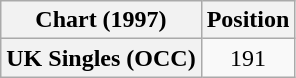<table class="wikitable plainrowheaders" style="text-align:center">
<tr>
<th>Chart (1997)</th>
<th>Position</th>
</tr>
<tr>
<th scope="row">UK Singles (OCC)</th>
<td>191</td>
</tr>
</table>
